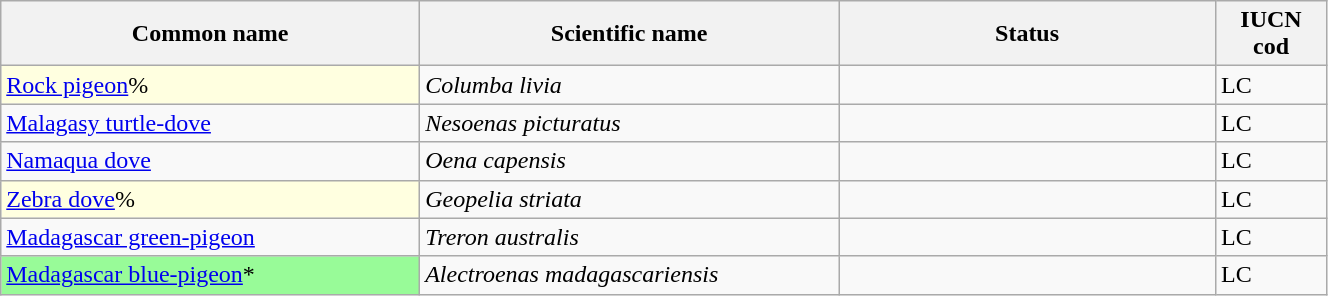<table width=70% class="wikitable sortable">
<tr>
<th width=20%>Common name</th>
<th width=20%>Scientific name</th>
<th width=18%>Status</th>
<th width=5%>IUCN cod</th>
</tr>
<tr>
<td style="background:lightyellow; color:black"><a href='#'>Rock pigeon</a>%</td>
<td><em>Columba livia</em></td>
<td></td>
<td>LC</td>
</tr>
<tr>
<td><a href='#'>Malagasy turtle-dove</a></td>
<td><em>Nesoenas picturatus</em></td>
<td></td>
<td>LC</td>
</tr>
<tr>
<td><a href='#'>Namaqua dove</a></td>
<td><em>Oena capensis</em></td>
<td></td>
<td>LC</td>
</tr>
<tr>
<td style="background:lightyellow; color:black"><a href='#'>Zebra dove</a>%</td>
<td><em>Geopelia striata</em></td>
<td></td>
<td>LC</td>
</tr>
<tr>
<td><a href='#'>Madagascar green-pigeon</a></td>
<td><em>Treron australis</em></td>
<td></td>
<td>LC</td>
</tr>
<tr>
<td style="background:palegreen; color:black"><a href='#'>Madagascar blue-pigeon</a>*</td>
<td><em>Alectroenas madagascariensis</em></td>
<td></td>
<td>LC</td>
</tr>
</table>
